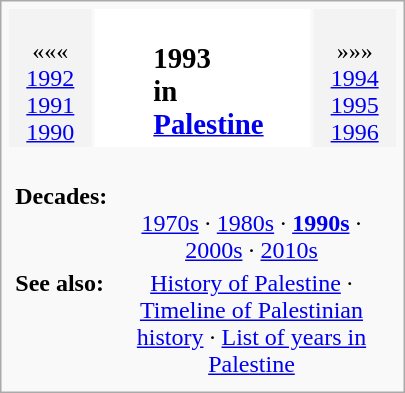<table class="infobox" style="text-align: center; width: 270px">
<tr>
<td style="background-color: #f3f3f3"><br>«««<br><a href='#'>1992</a><br><a href='#'>1991</a><br><a href='#'>1990</a></td>
<td style="background: white" align="center"><br><table style="background: inherit">
<tr valign="top">
<td align="center"><br><div></div></td>
<td align="center"><br><td><big><strong><span>1993</span><br>in<br><a href='#'>Palestine</a></strong></big></td></td>
</tr>
</table>
</td>
<td style="background-color: #f3f3f3"><br>»»»<br><a href='#'>1994</a><br><a href='#'>1995</a><br><a href='#'>1996</a></td>
</tr>
<tr valign="top">
<td colspan="3"><br><table style="width: 100%; border-width: 0; margin: 0; padding: 0; border-collapse: yes">
<tr valign="top">
<th style="text-align: left"><strong>Decades:</strong></th>
<td><br><div><a href='#'>1970s</a> · <a href='#'>1980s</a> · <strong><a href='#'>1990s</a></strong> · <a href='#'>2000s</a> · <a href='#'>2010s</a></div></td>
</tr>
<tr valign="top">
<th style="text-align: left"><strong>See also:</strong></th>
<td><a href='#'>History of Palestine</a> · <a href='#'>Timeline of Palestinian history</a> · <a href='#'>List of years in Palestine</a></td>
</tr>
</table>
</td>
</tr>
</table>
